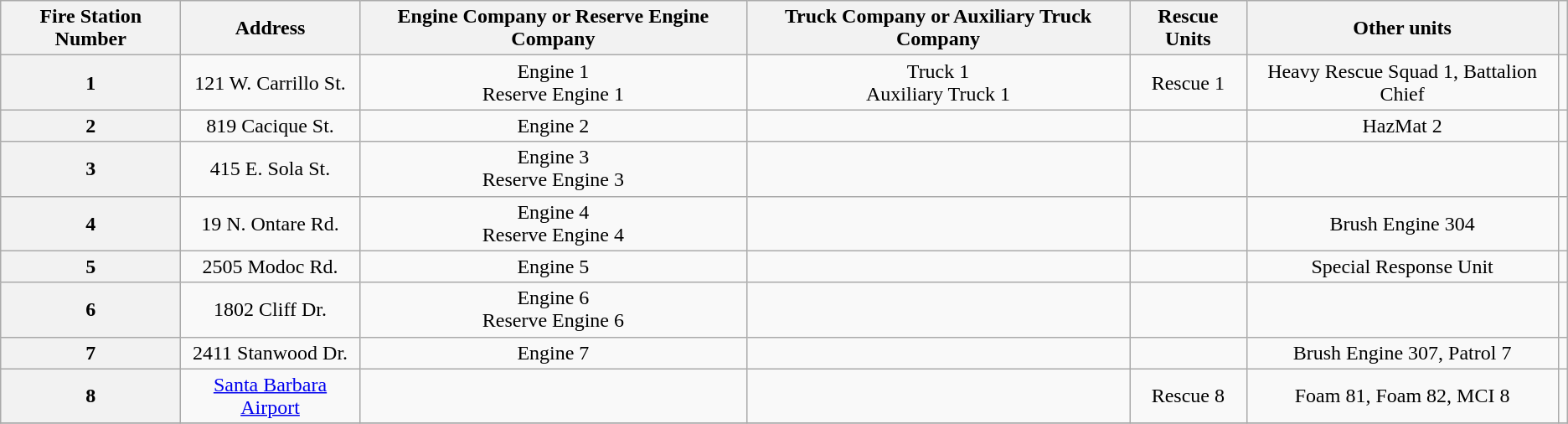<table class=wikitable style="text-align:center;">
<tr>
<th>Fire Station Number</th>
<th>Address</th>
<th>Engine Company or Reserve Engine Company</th>
<th>Truck Company or Auxiliary Truck Company</th>
<th>Rescue Units</th>
<th>Other units</th>
<th></th>
</tr>
<tr>
<th>1</th>
<td>121 W. Carrillo St.</td>
<td>Engine 1<br> Reserve Engine 1</td>
<td>Truck 1<br> Auxiliary Truck 1</td>
<td>Rescue 1</td>
<td>Heavy Rescue Squad 1, Battalion Chief</td>
<td></td>
</tr>
<tr>
<th>2</th>
<td>819 Cacique St.</td>
<td>Engine 2</td>
<td></td>
<td></td>
<td>HazMat 2</td>
<td></td>
</tr>
<tr>
<th>3</th>
<td>415 E. Sola St.</td>
<td>Engine 3<br> Reserve Engine 3</td>
<td></td>
<td></td>
<td></td>
<td></td>
</tr>
<tr>
<th>4</th>
<td>19 N. Ontare Rd.</td>
<td>Engine 4<br>Reserve Engine 4</td>
<td></td>
<td></td>
<td>Brush Engine 304</td>
<td></td>
</tr>
<tr>
<th>5</th>
<td>2505 Modoc Rd.</td>
<td>Engine 5</td>
<td></td>
<td></td>
<td>Special Response Unit</td>
<td></td>
</tr>
<tr>
<th>6</th>
<td>1802 Cliff Dr.</td>
<td>Engine 6<br>Reserve Engine 6</td>
<td></td>
<td></td>
<td></td>
<td></td>
</tr>
<tr>
<th>7</th>
<td>2411 Stanwood Dr.</td>
<td>Engine 7</td>
<td></td>
<td></td>
<td>Brush Engine 307, Patrol 7</td>
<td></td>
</tr>
<tr>
<th>8</th>
<td><a href='#'>Santa Barbara Airport</a></td>
<td></td>
<td></td>
<td>Rescue 8</td>
<td>Foam 81, Foam 82, MCI 8</td>
<td></td>
</tr>
<tr>
</tr>
</table>
